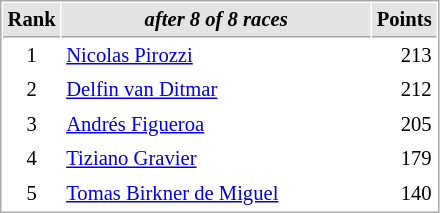<table cellspacing="1" cellpadding="3" style="border:1px solid #aaa; font-size:86%;">
<tr style="background:#e4e4e4;">
<th style="border-bottom:1px solid #aaa; width:10px;">Rank</th>
<th style="border-bottom:1px solid #aaa; width:200px; white-space:nowrap;"><em>after 8 of 8 races</em></th>
<th style="border-bottom:1px solid #aaa; width:20px;">Points</th>
</tr>
<tr>
<td style="text-align:center;">1</td>
<td> <a href='#'>Nicolas Pirozzi</a></td>
<td align="right">213</td>
</tr>
<tr>
<td style="text-align:center;">2</td>
<td> <a href='#'>Delfin van Ditmar</a></td>
<td align="right">212</td>
</tr>
<tr>
<td style="text-align:center;">3</td>
<td> <a href='#'>Andrés Figueroa</a></td>
<td align="right">205</td>
</tr>
<tr>
<td style="text-align:center;">4</td>
<td> <a href='#'>Tiziano Gravier</a></td>
<td align="right">179</td>
</tr>
<tr>
<td style="text-align:center;">5</td>
<td> <a href='#'>Tomas Birkner de Miguel</a></td>
<td align="right">140</td>
</tr>
</table>
